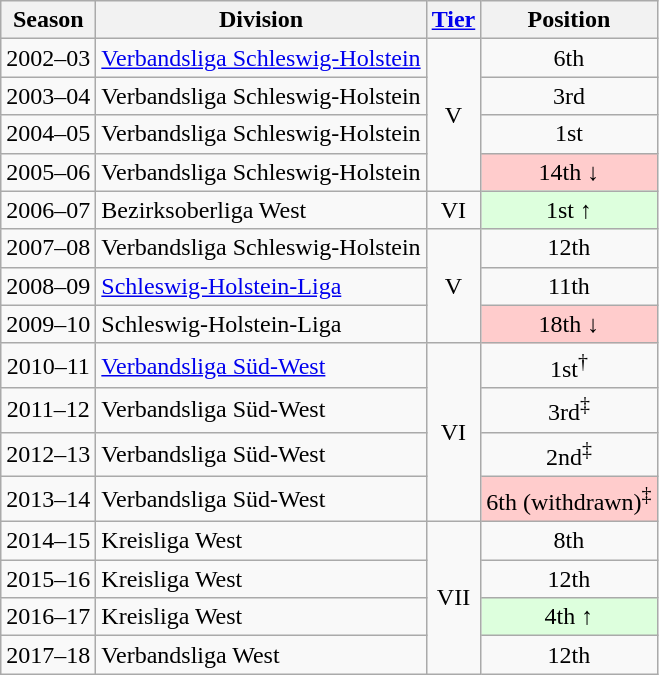<table class="wikitable">
<tr>
<th>Season</th>
<th>Division</th>
<th><a href='#'>Tier</a></th>
<th>Position</th>
</tr>
<tr align="center">
<td>2002–03</td>
<td align="left"><a href='#'>Verbandsliga Schleswig-Holstein</a></td>
<td rowspan=4>V</td>
<td>6th</td>
</tr>
<tr align="center">
<td>2003–04</td>
<td align="left">Verbandsliga Schleswig-Holstein</td>
<td>3rd</td>
</tr>
<tr align="center">
<td>2004–05</td>
<td align="left">Verbandsliga Schleswig-Holstein</td>
<td>1st</td>
</tr>
<tr align="center">
<td>2005–06</td>
<td align="left">Verbandsliga Schleswig-Holstein</td>
<td style="background:#ffcccc">14th ↓</td>
</tr>
<tr align="center">
<td>2006–07</td>
<td align="left">Bezirksoberliga West</td>
<td>VI</td>
<td style="background:#ddffdd">1st ↑</td>
</tr>
<tr align="center">
<td>2007–08</td>
<td align="left">Verbandsliga Schleswig-Holstein</td>
<td rowspan=3>V</td>
<td>12th</td>
</tr>
<tr align="center">
<td>2008–09</td>
<td align="left"><a href='#'>Schleswig-Holstein-Liga</a></td>
<td>11th</td>
</tr>
<tr align="center">
<td>2009–10</td>
<td align="left">Schleswig-Holstein-Liga</td>
<td style="background:#ffcccc">18th ↓</td>
</tr>
<tr align="center">
<td>2010–11</td>
<td align="left"><a href='#'>Verbandsliga Süd-West</a></td>
<td rowspan=4>VI</td>
<td>1st<sup>†</sup></td>
</tr>
<tr align="center">
<td>2011–12</td>
<td align="left">Verbandsliga Süd-West</td>
<td>3rd<sup>‡</sup></td>
</tr>
<tr align="center">
<td>2012–13</td>
<td align="left">Verbandsliga Süd-West</td>
<td>2nd<sup>‡</sup></td>
</tr>
<tr align="center">
<td>2013–14</td>
<td align="left">Verbandsliga Süd-West</td>
<td style="background:#ffcccc">6th (withdrawn)<sup>‡</sup></td>
</tr>
<tr align="center">
<td>2014–15</td>
<td align="left">Kreisliga West</td>
<td rowspan=4>VII</td>
<td>8th</td>
</tr>
<tr align="center">
<td>2015–16</td>
<td align="left">Kreisliga West</td>
<td>12th</td>
</tr>
<tr align="center">
<td>2016–17</td>
<td align="left">Kreisliga West</td>
<td style="background:#ddffdd">4th ↑</td>
</tr>
<tr align="center">
<td>2017–18</td>
<td align="left">Verbandsliga West</td>
<td>12th</td>
</tr>
</table>
